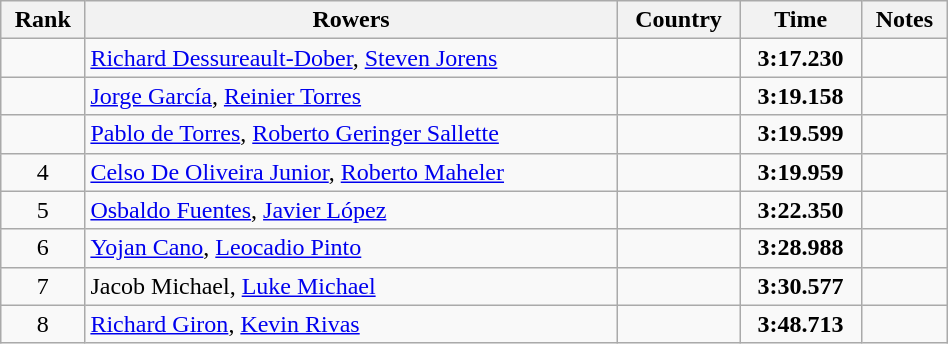<table class="wikitable" width=50% style="text-align:center">
<tr>
<th>Rank</th>
<th>Rowers</th>
<th>Country</th>
<th>Time</th>
<th>Notes</th>
</tr>
<tr>
<td></td>
<td align=left><a href='#'>Richard Dessureault-Dober</a>, <a href='#'>Steven Jorens</a></td>
<td align=left></td>
<td><strong>3:17.230</strong></td>
<td></td>
</tr>
<tr>
<td></td>
<td align=left><a href='#'>Jorge García</a>, <a href='#'>Reinier Torres</a></td>
<td align=left></td>
<td><strong>3:19.158</strong></td>
<td></td>
</tr>
<tr>
<td></td>
<td align=left><a href='#'>Pablo de Torres</a>, <a href='#'>Roberto Geringer Sallette</a></td>
<td align=left></td>
<td><strong>3:19.599</strong></td>
<td></td>
</tr>
<tr>
<td>4</td>
<td align=left><a href='#'>Celso De Oliveira Junior</a>, <a href='#'>Roberto Maheler</a></td>
<td align=left></td>
<td><strong>3:19.959</strong></td>
<td></td>
</tr>
<tr>
<td>5</td>
<td align=left><a href='#'>Osbaldo Fuentes</a>, <a href='#'>Javier López</a></td>
<td align=left></td>
<td><strong>3:22.350</strong></td>
<td></td>
</tr>
<tr>
<td>6</td>
<td align=left><a href='#'>Yojan Cano</a>, <a href='#'>Leocadio Pinto</a></td>
<td align=left></td>
<td><strong>3:28.988</strong></td>
<td></td>
</tr>
<tr>
<td>7</td>
<td align=left>Jacob Michael, <a href='#'>Luke Michael</a></td>
<td align=left></td>
<td><strong>3:30.577</strong></td>
<td></td>
</tr>
<tr>
<td>8</td>
<td align=left><a href='#'>Richard Giron</a>, <a href='#'>Kevin Rivas</a></td>
<td align=left></td>
<td><strong>3:48.713</strong></td>
<td></td>
</tr>
</table>
